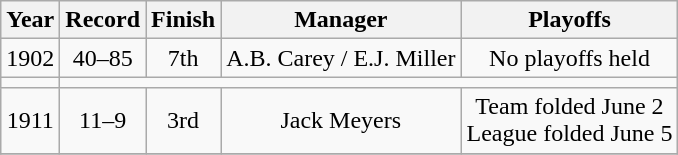<table class="wikitable">
<tr>
<th>Year</th>
<th>Record</th>
<th>Finish</th>
<th>Manager</th>
<th>Playoffs</th>
</tr>
<tr align=center>
<td>1902</td>
<td>40–85</td>
<td>7th</td>
<td>A.B. Carey / E.J. Miller</td>
<td>No playoffs held</td>
</tr>
<tr align=center>
<td></td>
</tr>
<tr align=center>
<td>1911</td>
<td>11–9</td>
<td>3rd</td>
<td>Jack Meyers</td>
<td>Team folded June 2<br>League folded June 5</td>
</tr>
<tr align=center>
</tr>
</table>
